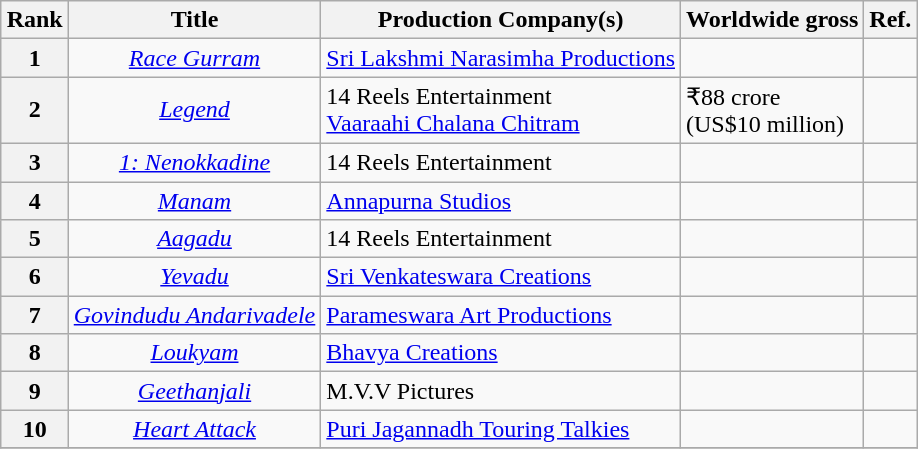<table class="wikitable sortable"  style="margin:auto; margin:auto;">
<tr>
<th>Rank</th>
<th>Title</th>
<th>Production Company(s)</th>
<th>Worldwide gross</th>
<th>Ref.</th>
</tr>
<tr>
<th style="text-align:center;">1</th>
<td style="text-align:center;"><em><a href='#'>Race Gurram</a></em></td>
<td><a href='#'>Sri Lakshmi Narasimha Productions</a></td>
<td></td>
<td></td>
</tr>
<tr>
<th style="text-align:center;">2</th>
<td style="text-align:center;"><em><a href='#'>Legend</a></em></td>
<td>14 Reels Entertainment<br><a href='#'>Vaaraahi Chalana Chitram</a></td>
<td>₹88 crore<br>(US$10 million)</td>
<td></td>
</tr>
<tr>
<th style="text-align:center;">3</th>
<td style="text-align:center;"><em><a href='#'>1: Nenokkadine</a></em></td>
<td>14 Reels Entertainment</td>
<td></td>
<td></td>
</tr>
<tr>
<th style="text-align:center;">4</th>
<td style="text-align:center;"><em><a href='#'>Manam</a></em></td>
<td><a href='#'>Annapurna Studios</a></td>
<td></td>
<td></td>
</tr>
<tr>
<th style="text-align:center;">5</th>
<td style="text-align:center;"><em><a href='#'>Aagadu</a></em></td>
<td>14 Reels Entertainment</td>
<td></td>
<td></td>
</tr>
<tr>
<th style="text-align:center;">6</th>
<td style="text-align:center;"><em><a href='#'>Yevadu</a></em></td>
<td><a href='#'>Sri Venkateswara Creations</a></td>
<td></td>
<td></td>
</tr>
<tr>
<th style="text-align:center;">7</th>
<td style="text-align:center;"><em><a href='#'>Govindudu Andarivadele</a></em></td>
<td><a href='#'>Parameswara Art Productions</a></td>
<td></td>
<td></td>
</tr>
<tr>
<th style="text-align:center;">8</th>
<td style="text-align:center;"><em><a href='#'>Loukyam</a></em></td>
<td><a href='#'>Bhavya Creations</a></td>
<td></td>
<td></td>
</tr>
<tr>
<th style="text-align:center;">9</th>
<td style="text-align:center;"><em><a href='#'>Geethanjali</a></em></td>
<td>M.V.V Pictures</td>
<td></td>
<td></td>
</tr>
<tr>
<th style="text-align:center;">10</th>
<td style="text-align:center;"><em><a href='#'>Heart Attack</a></em></td>
<td><a href='#'>Puri Jagannadh Touring Talkies</a></td>
<td></td>
<td></td>
</tr>
<tr>
</tr>
</table>
